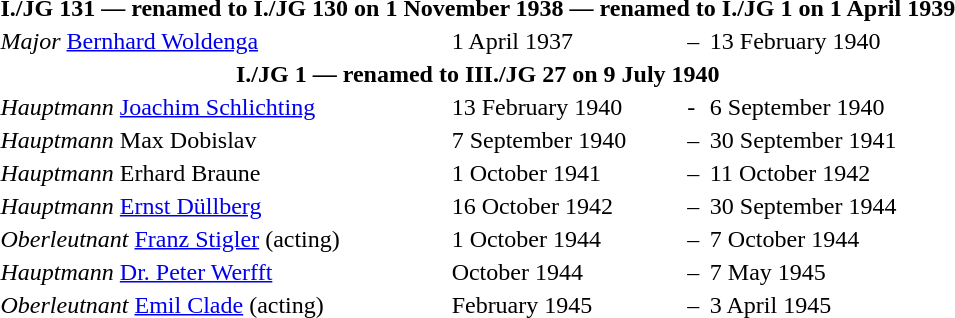<table>
<tr>
<th colspan="4">I./JG 131 — renamed to I./JG 130 on 1 November 1938 — renamed to I./JG 1 on 1 April 1939</th>
</tr>
<tr>
<td> <em>Major</em> <a href='#'>Bernhard Woldenga</a></td>
<td>1 April 1937</td>
<td>–</td>
<td>13 February 1940</td>
</tr>
<tr>
<th colspan="4">I./JG 1 — renamed to III./JG 27 on 9 July 1940</th>
</tr>
<tr>
<td> <em>Hauptmann</em> <a href='#'>Joachim Schlichting</a></td>
<td>13 February 1940</td>
<td>-</td>
<td>6 September 1940</td>
</tr>
<tr>
<td> <em>Hauptmann</em> Max Dobislav</td>
<td>7 September 1940</td>
<td>–</td>
<td>30 September 1941</td>
</tr>
<tr>
<td> <em>Hauptmann</em> Erhard Braune</td>
<td>1 October 1941</td>
<td>–</td>
<td>11 October 1942</td>
</tr>
<tr>
<td> <em>Hauptmann</em> <a href='#'>Ernst Düllberg</a></td>
<td>16 October 1942</td>
<td>–</td>
<td>30 September 1944</td>
</tr>
<tr>
<td> <em>Oberleutnant</em> <a href='#'>Franz Stigler</a> (acting)</td>
<td>1 October 1944</td>
<td>–</td>
<td>7 October 1944</td>
</tr>
<tr>
<td> <em>Hauptmann</em> <a href='#'>Dr. Peter Werfft</a></td>
<td>October 1944</td>
<td>–</td>
<td>7 May 1945</td>
</tr>
<tr>
<td> <em>Oberleutnant</em> <a href='#'>Emil Clade</a> (acting)</td>
<td>February 1945</td>
<td>–</td>
<td>3 April 1945</td>
</tr>
</table>
